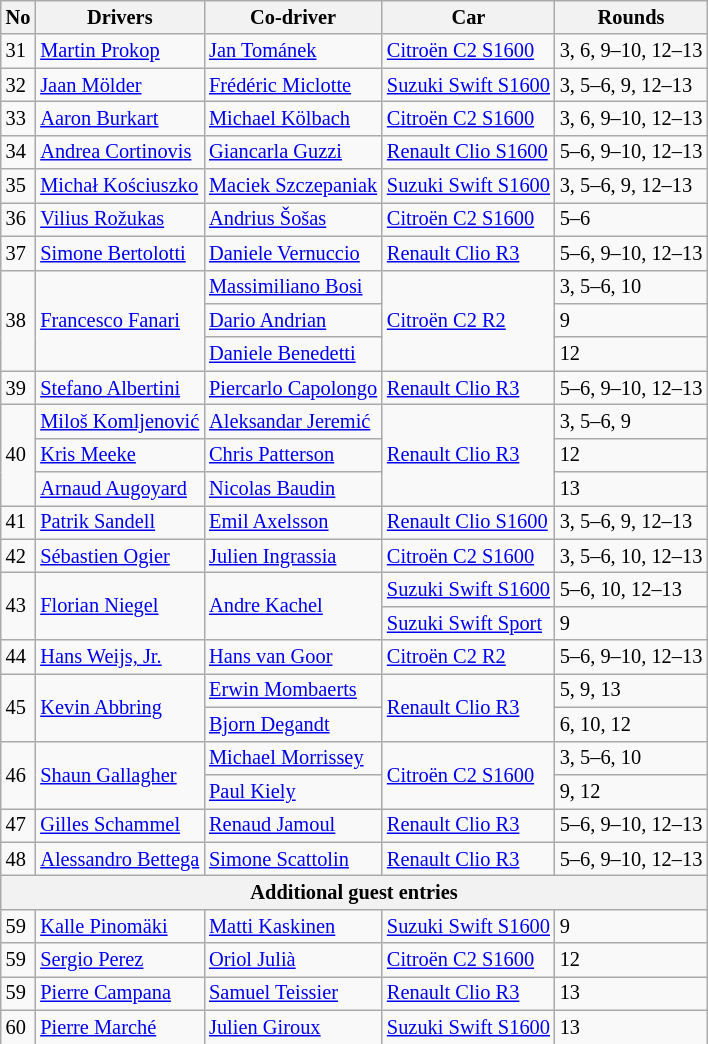<table class="wikitable" style="font-size: 85%">
<tr>
<th>No</th>
<th>Drivers</th>
<th>Co-driver</th>
<th>Car</th>
<th>Rounds</th>
</tr>
<tr>
<td>31</td>
<td> <a href='#'>Martin Prokop</a></td>
<td> <a href='#'>Jan Tománek</a></td>
<td><a href='#'>Citroën C2 S1600</a></td>
<td>3, 6, 9–10, 12–13</td>
</tr>
<tr>
<td>32</td>
<td> <a href='#'>Jaan Mölder</a></td>
<td> <a href='#'>Frédéric Miclotte</a></td>
<td><a href='#'>Suzuki Swift S1600</a></td>
<td>3, 5–6, 9, 12–13</td>
</tr>
<tr>
<td>33</td>
<td> <a href='#'>Aaron Burkart</a></td>
<td> <a href='#'>Michael Kölbach</a></td>
<td><a href='#'>Citroën C2 S1600</a></td>
<td>3, 6, 9–10, 12–13</td>
</tr>
<tr>
<td>34</td>
<td> <a href='#'>Andrea Cortinovis</a></td>
<td> <a href='#'>Giancarla Guzzi</a></td>
<td><a href='#'>Renault Clio S1600</a></td>
<td>5–6, 9–10, 12–13</td>
</tr>
<tr>
<td>35</td>
<td> <a href='#'>Michał Kościuszko</a></td>
<td> <a href='#'>Maciek Szczepaniak</a></td>
<td><a href='#'>Suzuki Swift S1600</a></td>
<td>3, 5–6, 9, 12–13</td>
</tr>
<tr>
<td>36</td>
<td> <a href='#'>Vilius Rožukas</a></td>
<td> <a href='#'>Andrius Šošas</a></td>
<td><a href='#'>Citroën C2 S1600</a></td>
<td>5–6</td>
</tr>
<tr>
<td>37</td>
<td> <a href='#'>Simone Bertolotti</a></td>
<td> <a href='#'>Daniele Vernuccio</a></td>
<td><a href='#'>Renault Clio R3</a></td>
<td>5–6, 9–10, 12–13</td>
</tr>
<tr>
<td rowspan="3">38</td>
<td rowspan="3"> <a href='#'>Francesco Fanari</a></td>
<td> <a href='#'>Massimiliano Bosi</a></td>
<td rowspan="3"><a href='#'>Citroën C2 R2</a></td>
<td>3, 5–6, 10</td>
</tr>
<tr>
<td> <a href='#'>Dario Andrian</a></td>
<td>9</td>
</tr>
<tr>
<td> <a href='#'>Daniele Benedetti</a></td>
<td>12</td>
</tr>
<tr>
<td>39</td>
<td> <a href='#'>Stefano Albertini</a></td>
<td> <a href='#'>Piercarlo Capolongo</a></td>
<td><a href='#'>Renault Clio R3</a></td>
<td>5–6, 9–10, 12–13</td>
</tr>
<tr>
<td rowspan="3">40</td>
<td> <a href='#'>Miloš Komljenović</a></td>
<td> <a href='#'>Aleksandar Jeremić</a></td>
<td rowspan="3"><a href='#'>Renault Clio R3</a></td>
<td>3, 5–6, 9</td>
</tr>
<tr>
<td> <a href='#'>Kris Meeke</a></td>
<td> <a href='#'>Chris Patterson</a></td>
<td>12</td>
</tr>
<tr>
<td> <a href='#'>Arnaud Augoyard</a></td>
<td> <a href='#'>Nicolas Baudin</a></td>
<td>13</td>
</tr>
<tr>
<td>41</td>
<td> <a href='#'>Patrik Sandell</a></td>
<td> <a href='#'>Emil Axelsson</a></td>
<td><a href='#'>Renault Clio S1600</a></td>
<td>3, 5–6, 9, 12–13</td>
</tr>
<tr>
<td>42</td>
<td> <a href='#'>Sébastien Ogier</a></td>
<td> <a href='#'>Julien Ingrassia</a></td>
<td><a href='#'>Citroën C2 S1600</a></td>
<td>3, 5–6, 10, 12–13</td>
</tr>
<tr>
<td rowspan="2">43</td>
<td rowspan="2"> <a href='#'>Florian Niegel</a></td>
<td rowspan="2"> <a href='#'>Andre Kachel</a></td>
<td><a href='#'>Suzuki Swift S1600</a></td>
<td>5–6, 10, 12–13</td>
</tr>
<tr>
<td><a href='#'>Suzuki Swift Sport</a></td>
<td>9</td>
</tr>
<tr>
<td>44</td>
<td> <a href='#'>Hans Weijs, Jr.</a></td>
<td> <a href='#'>Hans van Goor</a></td>
<td><a href='#'>Citroën C2 R2</a></td>
<td>5–6, 9–10, 12–13</td>
</tr>
<tr>
<td rowspan="2">45</td>
<td rowspan="2"> <a href='#'>Kevin Abbring</a></td>
<td> <a href='#'>Erwin Mombaerts</a></td>
<td rowspan="2"><a href='#'>Renault Clio R3</a></td>
<td>5, 9, 13</td>
</tr>
<tr>
<td> <a href='#'>Bjorn Degandt</a></td>
<td>6, 10, 12</td>
</tr>
<tr>
<td rowspan="2">46</td>
<td rowspan="2"> <a href='#'>Shaun Gallagher</a></td>
<td> <a href='#'>Michael Morrissey</a></td>
<td rowspan="2"><a href='#'>Citroën C2 S1600</a></td>
<td>3, 5–6, 10</td>
</tr>
<tr>
<td> <a href='#'>Paul Kiely</a></td>
<td>9, 12</td>
</tr>
<tr>
<td>47</td>
<td> <a href='#'>Gilles Schammel</a></td>
<td> <a href='#'>Renaud Jamoul</a></td>
<td><a href='#'>Renault Clio R3</a></td>
<td>5–6, 9–10, 12–13</td>
</tr>
<tr>
<td>48</td>
<td> <a href='#'>Alessandro Bettega</a></td>
<td> <a href='#'>Simone Scattolin</a></td>
<td><a href='#'>Renault Clio R3</a></td>
<td>5–6, 9–10, 12–13</td>
</tr>
<tr>
<th colspan=5>Additional guest entries</th>
</tr>
<tr>
<td>59</td>
<td> <a href='#'>Kalle Pinomäki</a></td>
<td> <a href='#'>Matti Kaskinen</a></td>
<td><a href='#'>Suzuki Swift S1600</a></td>
<td>9</td>
</tr>
<tr>
<td>59</td>
<td> <a href='#'>Sergio Perez</a></td>
<td> <a href='#'>Oriol Julià</a></td>
<td><a href='#'>Citroën C2 S1600</a></td>
<td>12</td>
</tr>
<tr>
<td>59</td>
<td> <a href='#'>Pierre Campana</a></td>
<td> <a href='#'>Samuel Teissier</a></td>
<td><a href='#'>Renault Clio R3</a></td>
<td>13</td>
</tr>
<tr>
<td>60</td>
<td> <a href='#'>Pierre Marché</a></td>
<td> <a href='#'>Julien Giroux</a></td>
<td><a href='#'>Suzuki Swift S1600</a></td>
<td>13</td>
</tr>
<tr>
</tr>
</table>
